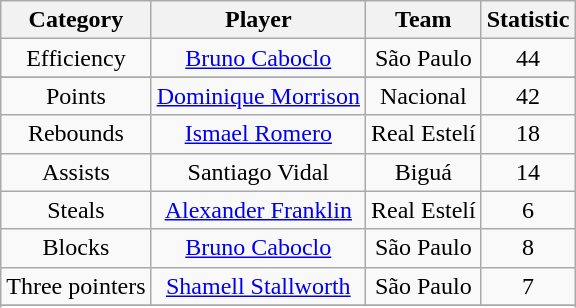<table class="wikitable" style="text-align:center;">
<tr>
<th>Category</th>
<th>Player</th>
<th>Team</th>
<th>Statistic</th>
</tr>
<tr>
<td>Efficiency</td>
<td> <a href='#'>Bruno Caboclo</a></td>
<td>São Paulo</td>
<td>44</td>
</tr>
<tr>
</tr>
<tr>
<td>Points</td>
<td> <a href='#'>Dominique Morrison</a></td>
<td>Nacional</td>
<td>42</td>
</tr>
<tr>
<td>Rebounds</td>
<td> <a href='#'>Ismael Romero</a></td>
<td>Real Estelí</td>
<td>18</td>
</tr>
<tr>
<td>Assists</td>
<td> Santiago Vidal</td>
<td>Biguá</td>
<td>14</td>
</tr>
<tr>
<td>Steals</td>
<td> <a href='#'>Alexander Franklin</a></td>
<td>Real Estelí</td>
<td>6</td>
</tr>
<tr>
<td>Blocks</td>
<td> <a href='#'>Bruno Caboclo</a></td>
<td>São Paulo</td>
<td>8</td>
</tr>
<tr>
<td>Three pointers</td>
<td> <a href='#'>Shamell Stallworth</a></td>
<td>São Paulo</td>
<td>7</td>
</tr>
<tr>
</tr>
<tr>
</tr>
</table>
